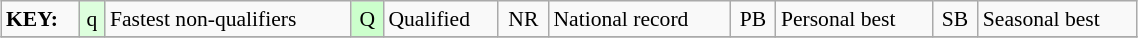<table class="wikitable" style="margin:0.5em auto; font-size:90%;position:relative;" width=60%>
<tr>
<td><strong>KEY:</strong></td>
<td bgcolor=ddffdd align=center>q</td>
<td>Fastest non-qualifiers</td>
<td bgcolor=ccffcc align=center>Q</td>
<td>Qualified</td>
<td align=center>NR</td>
<td>National record</td>
<td align=center>PB</td>
<td>Personal best</td>
<td align=center>SB</td>
<td>Seasonal best</td>
</tr>
<tr>
</tr>
</table>
